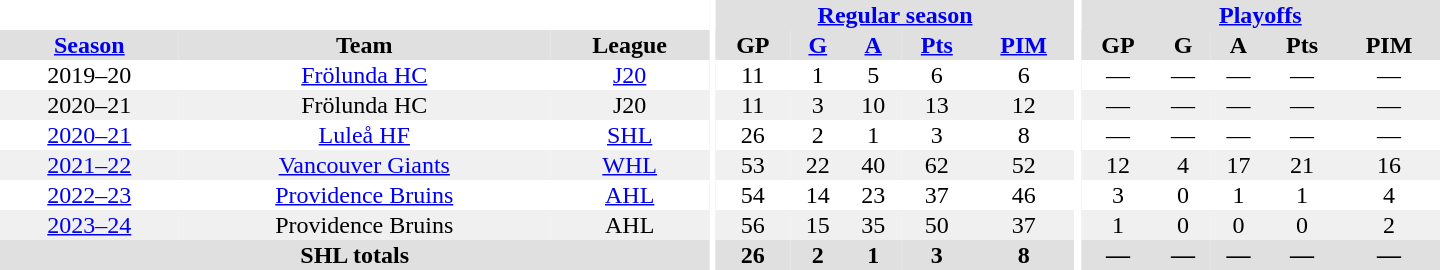<table border="0" cellpadding="1" cellspacing="0" style="text-align:center; width:60em;">
<tr bgcolor="#e0e0e0">
<th colspan="3" bgcolor="#ffffff"></th>
<th rowspan="99" bgcolor="#ffffff"></th>
<th colspan="5"><a href='#'>Regular season</a></th>
<th rowspan="99" bgcolor="#ffffff"></th>
<th colspan="5"><a href='#'>Playoffs</a></th>
</tr>
<tr bgcolor="#e0e0e0">
<th><a href='#'>Season</a></th>
<th>Team</th>
<th>League</th>
<th>GP</th>
<th><a href='#'>G</a></th>
<th><a href='#'>A</a></th>
<th><a href='#'>Pts</a></th>
<th><a href='#'>PIM</a></th>
<th>GP</th>
<th>G</th>
<th>A</th>
<th>Pts</th>
<th>PIM</th>
</tr>
<tr>
<td>2019–20</td>
<td><a href='#'>Frölunda HC</a></td>
<td><a href='#'>J20</a></td>
<td>11</td>
<td>1</td>
<td>5</td>
<td>6</td>
<td>6</td>
<td>—</td>
<td>—</td>
<td>—</td>
<td>—</td>
<td>—</td>
</tr>
<tr bgcolor="#f0f0f0">
<td>2020–21</td>
<td>Frölunda HC</td>
<td>J20</td>
<td>11</td>
<td>3</td>
<td>10</td>
<td>13</td>
<td>12</td>
<td>—</td>
<td>—</td>
<td>—</td>
<td>—</td>
<td>—</td>
</tr>
<tr>
<td><a href='#'>2020–21</a></td>
<td><a href='#'>Luleå HF</a></td>
<td><a href='#'>SHL</a></td>
<td>26</td>
<td>2</td>
<td>1</td>
<td>3</td>
<td>8</td>
<td>—</td>
<td>—</td>
<td>—</td>
<td>—</td>
<td>—</td>
</tr>
<tr bgcolor="#f0f0f0">
<td><a href='#'>2021–22</a></td>
<td><a href='#'>Vancouver Giants</a></td>
<td><a href='#'>WHL</a></td>
<td>53</td>
<td>22</td>
<td>40</td>
<td>62</td>
<td>52</td>
<td>12</td>
<td>4</td>
<td>17</td>
<td>21</td>
<td>16</td>
</tr>
<tr>
<td><a href='#'>2022–23</a></td>
<td><a href='#'>Providence Bruins</a></td>
<td><a href='#'>AHL</a></td>
<td>54</td>
<td>14</td>
<td>23</td>
<td>37</td>
<td>46</td>
<td>3</td>
<td>0</td>
<td>1</td>
<td>1</td>
<td>4</td>
</tr>
<tr bgcolor="#f0f0f0">
<td><a href='#'>2023–24</a></td>
<td>Providence Bruins</td>
<td>AHL</td>
<td>56</td>
<td>15</td>
<td>35</td>
<td>50</td>
<td>37</td>
<td>1</td>
<td>0</td>
<td>0</td>
<td>0</td>
<td>2</td>
</tr>
<tr bgcolor="#e0e0e0">
<th colspan="3">SHL totals</th>
<th>26</th>
<th>2</th>
<th>1</th>
<th>3</th>
<th>8</th>
<th>—</th>
<th>—</th>
<th>—</th>
<th>—</th>
<th>—</th>
</tr>
</table>
